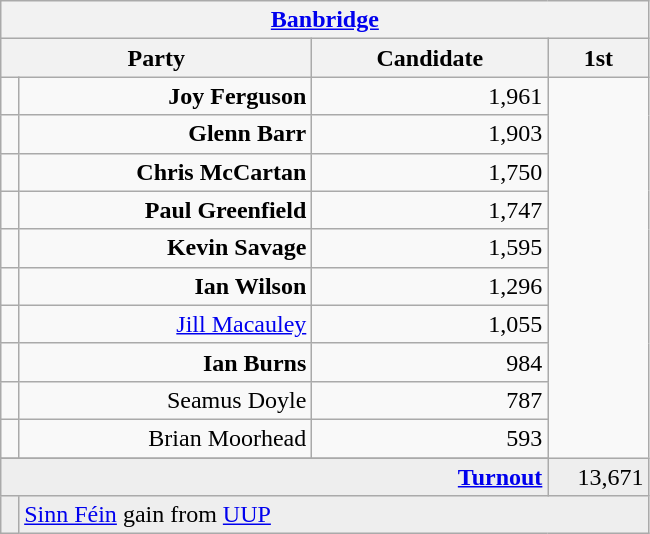<table class="wikitable">
<tr>
<th colspan="4" align="center"><a href='#'>Banbridge</a></th>
</tr>
<tr>
<th colspan="2" align="center" width=200>Party</th>
<th width=150>Candidate</th>
<th width=60>1st </th>
</tr>
<tr>
<td></td>
<td align="right"><strong>Joy Ferguson</strong></td>
<td align="right">1,961</td>
</tr>
<tr>
<td></td>
<td align="right"><strong>Glenn Barr</strong></td>
<td align="right">1,903</td>
</tr>
<tr>
<td></td>
<td align="right"><strong>Chris McCartan</strong></td>
<td align="right">1,750</td>
</tr>
<tr>
<td></td>
<td align="right"><strong>Paul Greenfield</strong></td>
<td align="right">1,747</td>
</tr>
<tr>
<td></td>
<td align="right"><strong>Kevin Savage</strong></td>
<td align="right">1,595</td>
</tr>
<tr>
<td></td>
<td align="right"><strong>Ian Wilson</strong></td>
<td align="right">1,296</td>
</tr>
<tr>
<td></td>
<td align="right"><a href='#'>Jill Macauley</a></td>
<td align="right">1,055</td>
</tr>
<tr>
<td></td>
<td align="right"><strong>Ian Burns</strong></td>
<td align="right">984</td>
</tr>
<tr>
<td></td>
<td align="right">Seamus Doyle</td>
<td align="right">787</td>
</tr>
<tr>
<td></td>
<td align="right">Brian Moorhead</td>
<td align="right">593</td>
</tr>
<tr>
</tr>
<tr bgcolor="EEEEEE">
<td colspan=3 align="right"><strong><a href='#'>Turnout</a></strong></td>
<td align="right">13,671</td>
</tr>
<tr bgcolor="EEEEEE">
<td bgcolor=></td>
<td colspan=4 bgcolor="EEEEEE"><a href='#'>Sinn Féin</a> gain from <a href='#'>UUP</a></td>
</tr>
</table>
